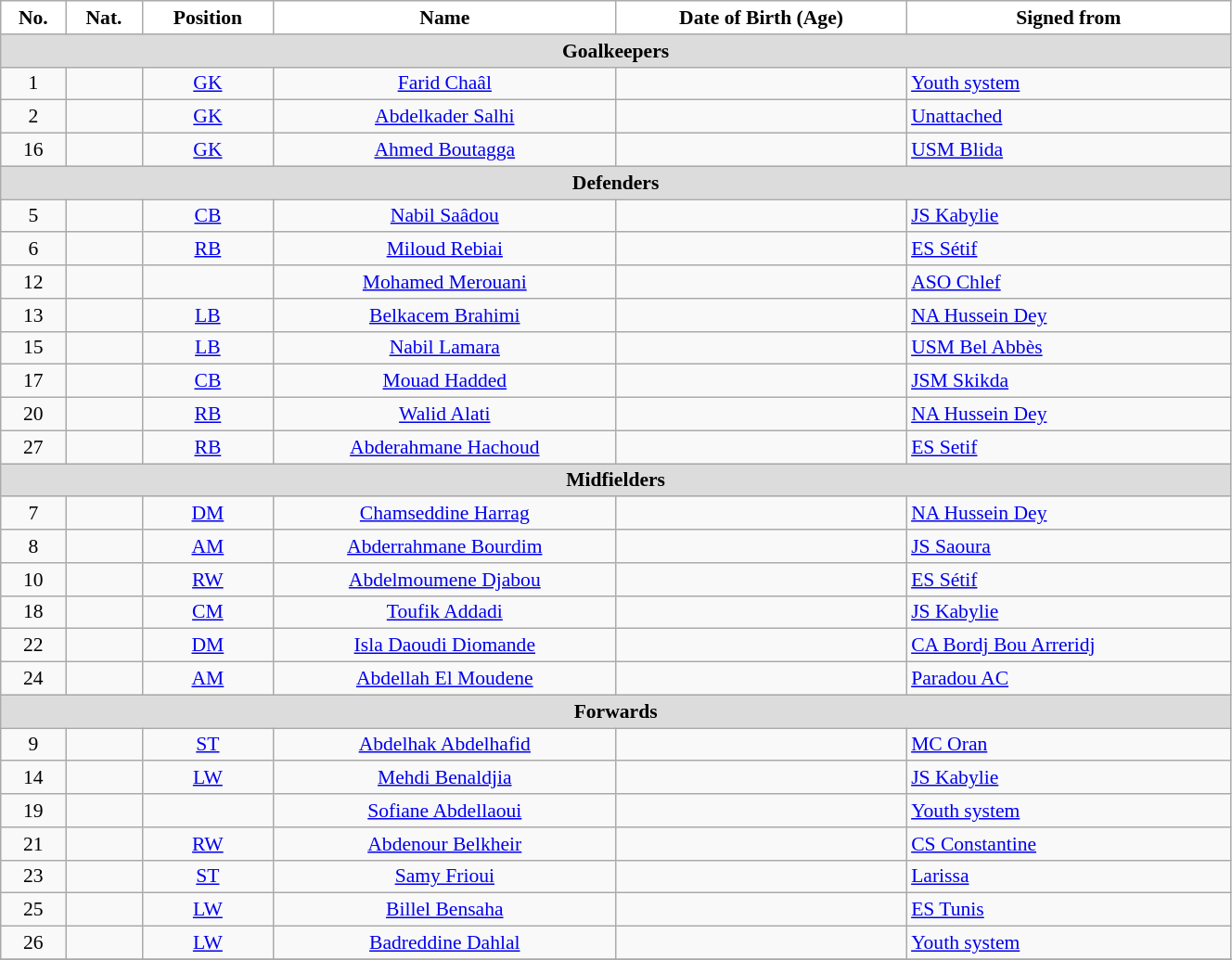<table class="wikitable" style="text-align:center; font-size:90%; width:70%">
<tr>
<th style="background:white; color:black; text-align:center;">No.</th>
<th style="background:white; color:black; text-align:center;">Nat.</th>
<th style="background:white; color:black; text-align:center;">Position</th>
<th style="background:white; color:black; text-align:center;">Name</th>
<th style="background:white; color:black; text-align:center;">Date of Birth (Age)</th>
<th style="background:white; color:black; text-align:center;">Signed from</th>
</tr>
<tr>
<th colspan=10 style="background:#DCDCDC; text-align:center;">Goalkeepers</th>
</tr>
<tr>
<td>1</td>
<td></td>
<td><a href='#'>GK</a></td>
<td><a href='#'>Farid Chaâl</a></td>
<td></td>
<td style="text-align:left"> <a href='#'>Youth system</a></td>
</tr>
<tr>
<td>2</td>
<td></td>
<td><a href='#'>GK</a></td>
<td><a href='#'>Abdelkader Salhi</a></td>
<td></td>
<td style="text-align:left"> <a href='#'>Unattached</a></td>
</tr>
<tr>
<td>16</td>
<td></td>
<td><a href='#'>GK</a></td>
<td><a href='#'>Ahmed Boutagga</a></td>
<td></td>
<td style="text-align:left"> <a href='#'>USM Blida</a></td>
</tr>
<tr>
<th colspan=10 style="background:#DCDCDC; text-align:center;">Defenders</th>
</tr>
<tr>
<td>5</td>
<td></td>
<td><a href='#'>CB</a></td>
<td><a href='#'>Nabil Saâdou</a></td>
<td></td>
<td style="text-align:left"> <a href='#'>JS Kabylie</a></td>
</tr>
<tr>
<td>6</td>
<td></td>
<td><a href='#'>RB</a></td>
<td><a href='#'>Miloud Rebiai</a></td>
<td></td>
<td style="text-align:left"> <a href='#'>ES Sétif</a></td>
</tr>
<tr>
<td>12</td>
<td></td>
<td></td>
<td><a href='#'>Mohamed Merouani</a></td>
<td></td>
<td style="text-align:left"> <a href='#'>ASO Chlef</a></td>
</tr>
<tr>
<td>13</td>
<td></td>
<td><a href='#'>LB</a></td>
<td><a href='#'>Belkacem Brahimi</a></td>
<td></td>
<td style="text-align:left"> <a href='#'>NA Hussein Dey</a></td>
</tr>
<tr>
<td>15</td>
<td></td>
<td><a href='#'>LB</a></td>
<td><a href='#'>Nabil Lamara</a></td>
<td></td>
<td style="text-align:left"> <a href='#'>USM Bel Abbès</a></td>
</tr>
<tr>
<td>17</td>
<td></td>
<td><a href='#'>CB</a></td>
<td><a href='#'>Mouad Hadded</a></td>
<td></td>
<td style="text-align:left"> <a href='#'>JSM Skikda</a></td>
</tr>
<tr>
<td>20</td>
<td></td>
<td><a href='#'>RB</a></td>
<td><a href='#'>Walid Alati</a></td>
<td></td>
<td style="text-align:left"> <a href='#'>NA Hussein Dey</a></td>
</tr>
<tr>
<td>27</td>
<td></td>
<td><a href='#'>RB</a></td>
<td><a href='#'>Abderahmane Hachoud</a></td>
<td></td>
<td style="text-align:left"> <a href='#'>ES Setif</a></td>
</tr>
<tr>
<th colspan=10 style="background:#DCDCDC; text-align:center;">Midfielders</th>
</tr>
<tr>
<td>7</td>
<td></td>
<td><a href='#'>DM</a></td>
<td><a href='#'>Chamseddine Harrag</a></td>
<td></td>
<td style="text-align:left"> <a href='#'>NA Hussein Dey</a></td>
</tr>
<tr>
<td>8</td>
<td></td>
<td><a href='#'>AM</a></td>
<td><a href='#'>Abderrahmane Bourdim</a></td>
<td></td>
<td style="text-align:left"> <a href='#'>JS Saoura</a></td>
</tr>
<tr>
<td>10</td>
<td></td>
<td><a href='#'>RW</a></td>
<td><a href='#'>Abdelmoumene Djabou</a></td>
<td></td>
<td style="text-align:left"> <a href='#'>ES Sétif</a></td>
</tr>
<tr>
<td>18</td>
<td></td>
<td><a href='#'>CM</a></td>
<td><a href='#'>Toufik Addadi</a></td>
<td></td>
<td style="text-align:left"> <a href='#'>JS Kabylie</a></td>
</tr>
<tr>
<td>22</td>
<td></td>
<td><a href='#'>DM</a></td>
<td><a href='#'>Isla Daoudi Diomande</a></td>
<td></td>
<td style="text-align:left"> <a href='#'>CA Bordj Bou Arreridj</a></td>
</tr>
<tr>
<td>24</td>
<td></td>
<td><a href='#'>AM</a></td>
<td><a href='#'>Abdellah El Moudene</a></td>
<td></td>
<td style="text-align:left"> <a href='#'>Paradou AC</a></td>
</tr>
<tr>
<th colspan=10 style="background:#DCDCDC; text-align:center;">Forwards</th>
</tr>
<tr>
<td>9</td>
<td></td>
<td><a href='#'>ST</a></td>
<td><a href='#'>Abdelhak Abdelhafid</a></td>
<td></td>
<td style="text-align:left"> <a href='#'>MC Oran</a></td>
</tr>
<tr>
<td>14</td>
<td></td>
<td><a href='#'>LW</a></td>
<td><a href='#'>Mehdi Benaldjia</a></td>
<td></td>
<td style="text-align:left"> <a href='#'>JS Kabylie</a></td>
</tr>
<tr>
<td>19</td>
<td></td>
<td></td>
<td><a href='#'>Sofiane Abdellaoui</a></td>
<td></td>
<td style="text-align:left"> <a href='#'>Youth system</a></td>
</tr>
<tr>
<td>21</td>
<td></td>
<td><a href='#'>RW</a></td>
<td><a href='#'>Abdenour Belkheir</a></td>
<td></td>
<td style="text-align:left"> <a href='#'>CS Constantine</a></td>
</tr>
<tr>
<td>23</td>
<td></td>
<td><a href='#'>ST</a></td>
<td><a href='#'>Samy Frioui</a></td>
<td></td>
<td style="text-align:left"> <a href='#'>Larissa</a></td>
</tr>
<tr>
<td>25</td>
<td></td>
<td><a href='#'>LW</a></td>
<td><a href='#'>Billel Bensaha</a></td>
<td></td>
<td style="text-align:left"> <a href='#'>ES Tunis</a></td>
</tr>
<tr>
<td>26</td>
<td></td>
<td><a href='#'>LW</a></td>
<td><a href='#'>Badreddine Dahlal</a></td>
<td></td>
<td style="text-align:left"> <a href='#'>Youth system</a></td>
</tr>
<tr>
</tr>
</table>
